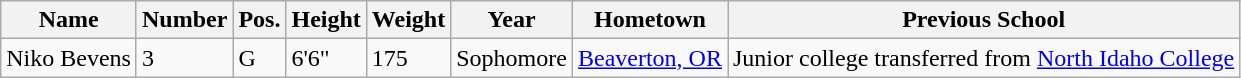<table class="wikitable sortable" border="1">
<tr>
<th>Name</th>
<th>Number</th>
<th>Pos.</th>
<th>Height</th>
<th>Weight</th>
<th>Year</th>
<th>Hometown</th>
<th class="unsortable">Previous School</th>
</tr>
<tr>
<td>Niko Bevens</td>
<td>3</td>
<td>G</td>
<td>6'6"</td>
<td>175</td>
<td>Sophomore</td>
<td><a href='#'>Beaverton, OR</a></td>
<td>Junior college transferred from <a href='#'>North Idaho College</a></td>
</tr>
</table>
